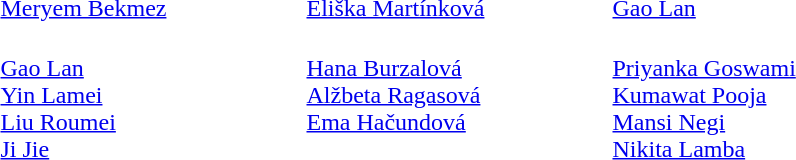<table>
<tr>
<td><a href='#'>Meryem Bekmez</a><br></td>
<td><a href='#'>Eliška Martínková</a><br></td>
<td><a href='#'>Gao Lan</a><br></td>
</tr>
<tr>
<td width=200 valign=top><br><a href='#'>Gao Lan</a><br><a href='#'>Yin Lamei</a><br><a href='#'>Liu Roumei</a><br><a href='#'>Ji Jie</a></td>
<td width=200 valign=top><br><a href='#'>Hana Burzalová</a><br><a href='#'>Alžbeta Ragasová</a><br><a href='#'>Ema Hačundová</a></td>
<td width=200 valign=top><br><a href='#'>Priyanka Goswami</a><br><a href='#'>Kumawat Pooja</a><br><a href='#'>Mansi Negi</a><br><a href='#'>Nikita Lamba</a></td>
</tr>
</table>
